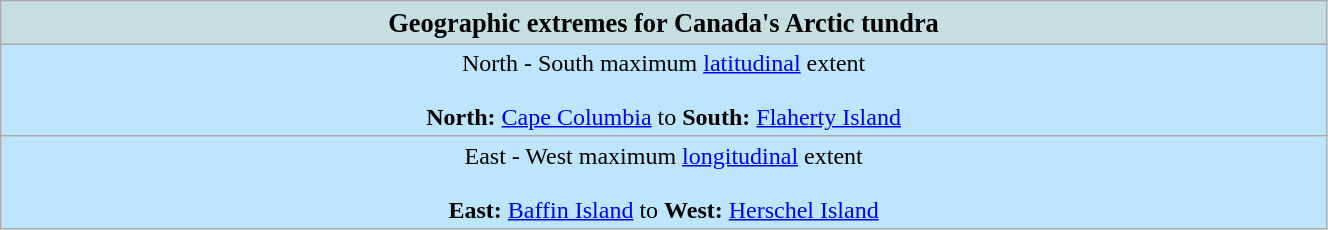<table class="wikitable" style="border-spacing:1px; width:70%; text-align:center;">
<tr>
<th style="background:#c5dfe1; color:#000;font-size:110%;"><strong>Geographic extremes for Canada's Arctic tundra</strong></th>
</tr>
<tr>
<td style="font-size:100%; background:#bee5fe; color:#000;">North - South maximum <a href='#'>latitudinal</a> extent<br><br><strong>North:</strong> <a href='#'>Cape Columbia</a>  to <strong>South:</strong> <a href='#'>Flaherty Island</a> </td>
</tr>
<tr>
<td style="font-size:100%; background:#bee5fe; color:#000;">East - West maximum <a href='#'>longitudinal</a> extent<br><br><strong>East:</strong> <a href='#'>Baffin Island</a>  to <strong>West:</strong> <a href='#'>Herschel Island</a> </td>
</tr>
</table>
